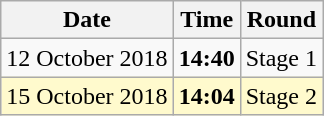<table class="wikitable">
<tr>
<th>Date</th>
<th>Time</th>
<th>Round</th>
</tr>
<tr>
<td>12 October 2018</td>
<td><strong>14:40</strong></td>
<td>Stage 1</td>
</tr>
<tr>
<td style=background:lemonchiffon>15 October 2018</td>
<td style=background:lemonchiffon><strong>14:04</strong></td>
<td style=background:lemonchiffon>Stage   2</td>
</tr>
</table>
